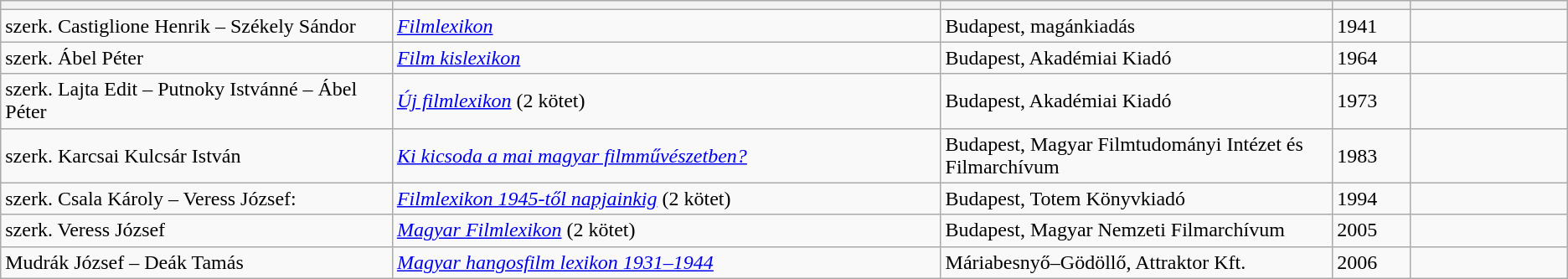<table class="wikitable sortable">
<tr>
<th bgcolor="#DAA520" width="25%"></th>
<th bgcolor="#DAA520" width="35%"></th>
<th bgcolor="#DAA520" width="25%"></th>
<th bgcolor="#DAA520" width="5%"></th>
<th bgcolor="#DAA520" width="10%"></th>
</tr>
<tr>
<td>szerk. Castiglione Henrik – Székely Sándor</td>
<td><em><a href='#'>Filmlexikon</a></em></td>
<td>Budapest, magánkiadás</td>
<td>1941</td>
<td></td>
</tr>
<tr>
<td>szerk. Ábel Péter</td>
<td><em><a href='#'>Film kislexikon</a></em></td>
<td>Budapest, Akadémiai Kiadó</td>
<td>1964</td>
<td></td>
</tr>
<tr>
<td>szerk. Lajta Edit – Putnoky Istvánné – Ábel Péter</td>
<td><em><a href='#'>Új filmlexikon</a></em> (2 kötet)</td>
<td>Budapest, Akadémiai Kiadó</td>
<td>1973</td>
<td></td>
</tr>
<tr>
<td>szerk. Karcsai Kulcsár István</td>
<td><em><a href='#'>Ki kicsoda a mai magyar filmművészetben?</a></em></td>
<td>Budapest, Magyar Filmtudományi Intézet és Filmarchívum</td>
<td>1983</td>
<td></td>
</tr>
<tr>
<td>szerk. Csala Károly – Veress József:</td>
<td><em><a href='#'>Filmlexikon 1945-től napjainkig</a></em> (2 kötet)</td>
<td>Budapest, Totem Könyvkiadó</td>
<td>1994</td>
<td></td>
</tr>
<tr>
<td>szerk. Veress József</td>
<td><em><a href='#'>Magyar Filmlexikon</a></em> (2 kötet)</td>
<td>Budapest, Magyar Nemzeti Filmarchívum</td>
<td>2005</td>
<td></td>
</tr>
<tr>
<td>Mudrák József – Deák Tamás</td>
<td><em><a href='#'>Magyar hangosfilm lexikon 1931–1944</a></em></td>
<td>Máriabesnyő–Gödöllő, Attraktor Kft.</td>
<td>2006</td>
<td></td>
</tr>
</table>
